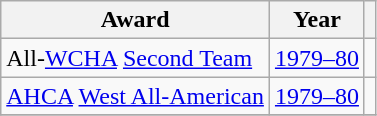<table class="wikitable">
<tr>
<th>Award</th>
<th>Year</th>
<th></th>
</tr>
<tr>
<td>All-<a href='#'>WCHA</a> <a href='#'>Second Team</a></td>
<td><a href='#'>1979–80</a></td>
<td></td>
</tr>
<tr>
<td><a href='#'>AHCA</a> <a href='#'>West All-American</a></td>
<td><a href='#'>1979–80</a></td>
<td></td>
</tr>
<tr>
</tr>
</table>
